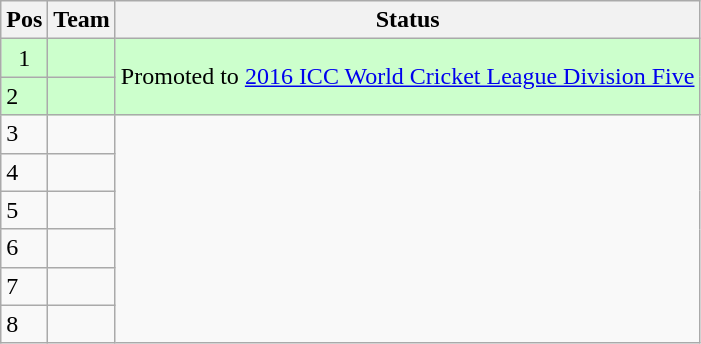<table class="wikitable">
<tr>
<th>Pos</th>
<th>Team</th>
<th>Status</th>
</tr>
<tr style="background:#cfc">
<td style="text-align:center">1</td>
<td style="text-align:left"></td>
<td rowspan=2>Promoted to <a href='#'>2016 ICC World Cricket League Division Five</a></td>
</tr>
<tr style="background:#cfc">
<td>2</td>
<td style="text-align:left"></td>
</tr>
<tr>
<td>3</td>
<td style="text-align:left"></td>
</tr>
<tr>
<td>4</td>
<td style="text-align:left"></td>
</tr>
<tr>
<td>5</td>
<td style="text-align:left"></td>
</tr>
<tr>
<td>6</td>
<td style="text-align:left"></td>
</tr>
<tr>
<td>7</td>
<td style="text-align:left"></td>
</tr>
<tr>
<td>8</td>
<td style="text-align:left"></td>
</tr>
</table>
